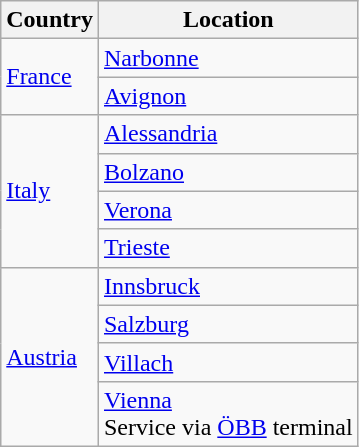<table class="wikitable">
<tr>
<th>Country</th>
<th>Location</th>
</tr>
<tr>
<td rowspan=2><a href='#'>France</a></td>
<td><a href='#'>Narbonne</a></td>
</tr>
<tr>
<td><a href='#'>Avignon</a></td>
</tr>
<tr>
<td rowspan=4><a href='#'>Italy</a></td>
<td><a href='#'>Alessandria</a></td>
</tr>
<tr>
<td><a href='#'>Bolzano</a></td>
</tr>
<tr>
<td><a href='#'>Verona</a></td>
</tr>
<tr>
<td><a href='#'>Trieste</a></td>
</tr>
<tr>
<td rowspan=4><a href='#'>Austria</a></td>
<td><a href='#'>Innsbruck</a></td>
</tr>
<tr>
<td><a href='#'>Salzburg</a></td>
</tr>
<tr>
<td><a href='#'>Villach</a></td>
</tr>
<tr>
<td><a href='#'>Vienna</a><br>Service via <a href='#'>ÖBB</a> terminal</td>
</tr>
</table>
